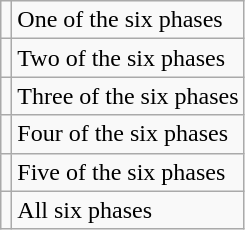<table class="wikitable">
<tr>
<td></td>
<td>One of the six phases</td>
</tr>
<tr>
<td></td>
<td>Two of the six phases</td>
</tr>
<tr>
<td></td>
<td>Three of the six phases</td>
</tr>
<tr>
<td></td>
<td>Four of the six phases</td>
</tr>
<tr>
<td></td>
<td>Five of the six phases</td>
</tr>
<tr>
<td></td>
<td>All six phases</td>
</tr>
</table>
